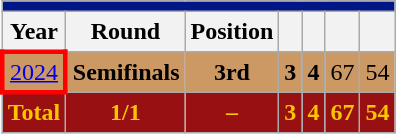<table class="wikitable" style="text-align: center;">
<tr>
<th style="background:#001586;" colspan="7"><a href='#'></a></th>
</tr>
<tr>
<th>Year</th>
<th>Round</th>
<th>Position</th>
<th></th>
<th></th>
<th></th>
<th></th>
</tr>
<tr style="background:#CC9965;">
<td style="border: 3px solid red"> <a href='#'>2024</a></td>
<td><strong>Semifinals</strong></td>
<td><strong>3rd</strong></td>
<td><strong>3</strong></td>
<td><strong>4</strong></td>
<td>67</td>
<td>54</td>
</tr>
<tr>
<th style="color:#FDC400; background:#981012;">Total</th>
<th style="color:#FDC400; background:#981012;">1/1</th>
<th style="color:#FDC400; background:#981012;">–</th>
<th style="color:#FDC400; background:#981012;">3</th>
<th style="color:#FDC400; background:#981012;">4</th>
<th style="color:#FDC400; background:#981012;">67</th>
<th style="color:#FDC400; background:#981012;">54</th>
</tr>
</table>
